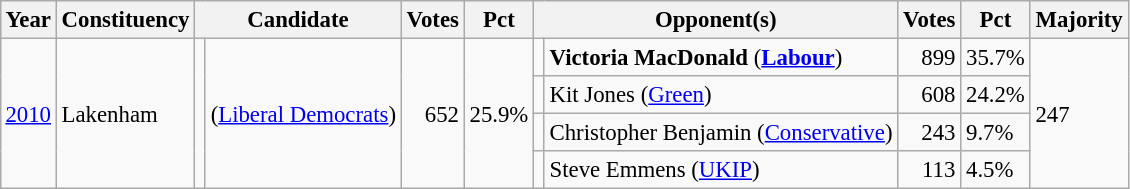<table class="wikitable" style="margin:0.5em ; font-size:95%">
<tr>
<th>Year</th>
<th>Constituency</th>
<th colspan=2>Candidate</th>
<th>Votes</th>
<th>Pct</th>
<th colspan=2>Opponent(s)</th>
<th>Votes</th>
<th>Pct</th>
<th>Majority</th>
</tr>
<tr>
<td rowspan=4><a href='#'>2010</a></td>
<td rowspan=4>Lakenham</td>
<td rowspan=4 ></td>
<td rowspan=4> (<a href='#'>Liberal Democrats</a>)</td>
<td rowspan=4 align="right">652</td>
<td rowspan=4>25.9%</td>
<td></td>
<td><strong>Victoria MacDonald</strong> (<a href='#'><strong>Labour</strong></a>)</td>
<td align="right">899</td>
<td>35.7%</td>
<td rowspan=4>247</td>
</tr>
<tr>
<td></td>
<td>Kit Jones (<a href='#'>Green</a>)</td>
<td align="right">608</td>
<td>24.2%</td>
</tr>
<tr>
<td></td>
<td>Christopher Benjamin (<a href='#'>Conservative</a>)</td>
<td align="right">243</td>
<td>9.7%</td>
</tr>
<tr>
<td></td>
<td>Steve Emmens (<a href='#'>UKIP</a>)</td>
<td align="right">113</td>
<td>4.5%</td>
</tr>
</table>
